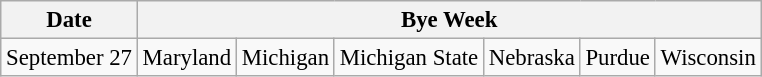<table class="wikitable" style="font-size:95%;">
<tr>
<th>Date</th>
<th colspan="6">Bye Week</th>
</tr>
<tr>
<td>September 27</td>
<td>Maryland</td>
<td>Michigan</td>
<td>Michigan State</td>
<td>Nebraska</td>
<td>Purdue</td>
<td>Wisconsin</td>
</tr>
</table>
